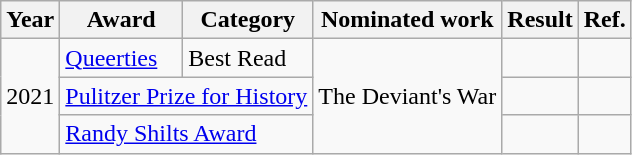<table class="wikitable">
<tr>
<th>Year</th>
<th>Award</th>
<th>Category</th>
<th>Nominated work</th>
<th>Result</th>
<th>Ref.</th>
</tr>
<tr>
<td rowspan="3">2021</td>
<td><a href='#'>Queerties</a></td>
<td>Best Read</td>
<td rowspan="3">The Deviant's War</td>
<td></td>
<td></td>
</tr>
<tr>
<td colspan="2"><a href='#'>Pulitzer Prize for History</a></td>
<td></td>
<td></td>
</tr>
<tr>
<td colspan="2"><a href='#'>Randy Shilts Award</a></td>
<td></td>
<td></td>
</tr>
</table>
